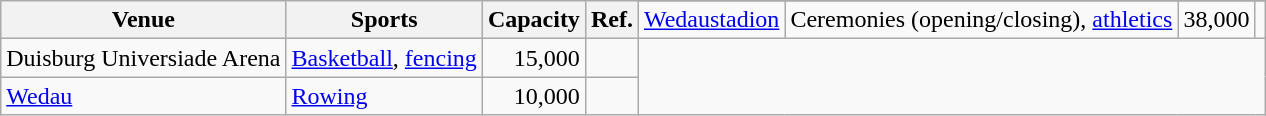<table class="wikitable sortable">
<tr>
<th rowspan=2>Venue</th>
<th rowspan=2>Sports</th>
<th rowspan=2>Capacity</th>
<th rowspan=2 class="unsortable">Ref.</th>
</tr>
<tr>
<td><a href='#'>Wedaustadion</a></td>
<td>Ceremonies (opening/closing), <a href='#'>athletics</a></td>
<td align=right>38,000</td>
<td></td>
</tr>
<tr>
<td>Duisburg Universiade Arena</td>
<td><a href='#'>Basketball</a>, <a href='#'>fencing</a></td>
<td align=right>15,000</td>
<td></td>
</tr>
<tr>
<td><a href='#'>Wedau</a></td>
<td><a href='#'>Rowing</a></td>
<td align=right>10,000</td>
<td></td>
</tr>
</table>
